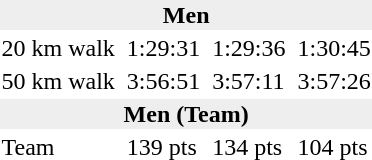<table>
<tr>
<td colspan=7 bgcolor=#eeeeee style=text-align:center;><strong>Men</strong></td>
</tr>
<tr>
<td>20 km walk</td>
<td></td>
<td>1:29:31</td>
<td></td>
<td>1:29:36</td>
<td></td>
<td>1:30:45</td>
</tr>
<tr>
<td>50 km walk</td>
<td></td>
<td>3:56:51</td>
<td></td>
<td>3:57:11</td>
<td></td>
<td>3:57:26</td>
</tr>
<tr>
<td colspan=7 bgcolor=#eeeeee style=text-align:center;><strong>Men (Team)</strong></td>
</tr>
<tr>
<td>Team</td>
<td></td>
<td>139 pts</td>
<td></td>
<td>134 pts</td>
<td></td>
<td>104 pts</td>
</tr>
</table>
